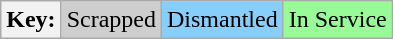<table class="wikitable">
<tr>
<th>Key:</th>
<td bgcolor=#cecece>Scrapped</td>
<td bgcolor=#87cefa>Dismantled</td>
<td bgcolor=#98fb98>In Service</td>
</tr>
</table>
